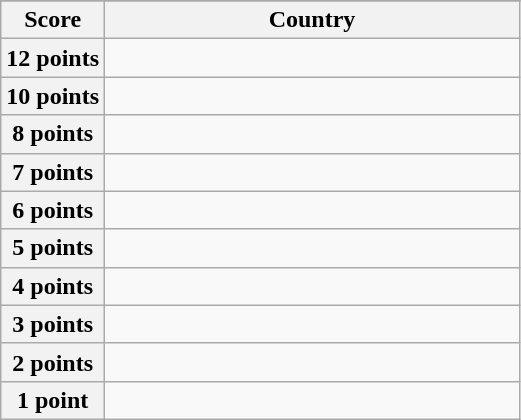<table class="wikitable">
<tr>
</tr>
<tr>
<th scope="col" width="20%">Score</th>
<th scope="col">Country</th>
</tr>
<tr>
<th scope="row">12 points</th>
<td></td>
</tr>
<tr>
<th scope="row">10 points</th>
<td></td>
</tr>
<tr>
<th scope="row">8 points</th>
<td></td>
</tr>
<tr>
<th scope="row">7 points</th>
<td></td>
</tr>
<tr>
<th scope="row">6 points</th>
<td></td>
</tr>
<tr>
<th scope="row">5 points</th>
<td></td>
</tr>
<tr>
<th scope="row">4 points</th>
<td></td>
</tr>
<tr>
<th scope="row">3 points</th>
<td></td>
</tr>
<tr>
<th scope="row">2 points</th>
<td></td>
</tr>
<tr>
<th scope="row">1 point</th>
<td></td>
</tr>
</table>
